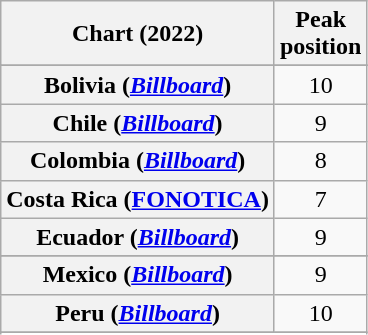<table class="wikitable sortable plainrowheaders" style="text-align:center">
<tr>
<th scope="col">Chart (2022)</th>
<th scope="col">Peak<br>position</th>
</tr>
<tr>
</tr>
<tr>
<th scope="row">Bolivia (<em><a href='#'>Billboard</a></em>)</th>
<td>10</td>
</tr>
<tr>
<th scope="row">Chile (<em><a href='#'>Billboard</a></em>)</th>
<td>9</td>
</tr>
<tr>
<th scope="row">Colombia (<em><a href='#'>Billboard</a></em>)</th>
<td>8</td>
</tr>
<tr>
<th scope="row">Costa Rica (<a href='#'>FONOTICA</a>)</th>
<td>7</td>
</tr>
<tr>
<th scope="row">Ecuador (<em><a href='#'>Billboard</a></em>)</th>
<td>9</td>
</tr>
<tr>
</tr>
<tr>
<th scope="row">Mexico (<em><a href='#'>Billboard</a></em>)</th>
<td>9</td>
</tr>
<tr>
<th scope="row">Peru (<em><a href='#'>Billboard</a></em>)</th>
<td>10</td>
</tr>
<tr>
</tr>
<tr>
</tr>
<tr>
</tr>
</table>
